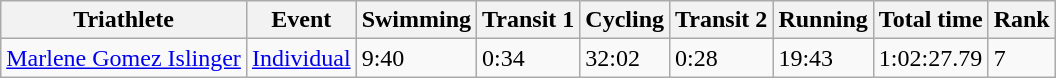<table class="wikitable" border="1">
<tr>
<th>Triathlete</th>
<th>Event</th>
<th>Swimming</th>
<th>Transit 1</th>
<th>Cycling</th>
<th>Transit 2</th>
<th>Running</th>
<th>Total time</th>
<th>Rank</th>
</tr>
<tr>
<td><a href='#'>Marlene Gomez Islinger</a></td>
<td><a href='#'>Individual</a></td>
<td>9:40</td>
<td>0:34</td>
<td>32:02</td>
<td>0:28</td>
<td>19:43</td>
<td>1:02:27.79</td>
<td>7</td>
</tr>
</table>
